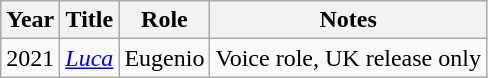<table class="wikitable">
<tr>
<th>Year</th>
<th>Title</th>
<th>Role</th>
<th>Notes</th>
</tr>
<tr>
<td>2021</td>
<td><em><a href='#'>Luca</a></em></td>
<td>Eugenio</td>
<td>Voice role, UK release only</td>
</tr>
</table>
